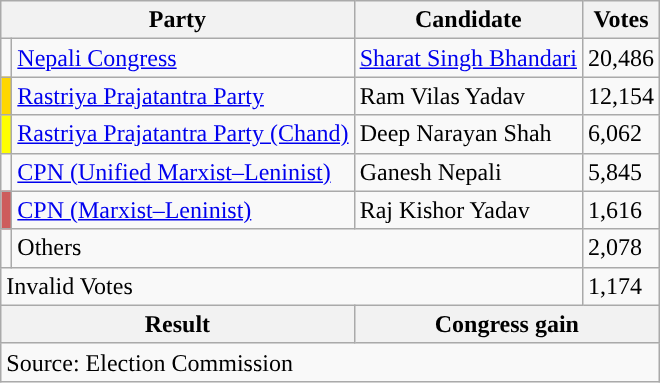<table class="wikitable">
<tr>
<th colspan="2">Party</th>
<th>Candidate</th>
<th>Votes</th>
</tr>
<tr>
<td style="background-color:"></td>
<td><a href='#'>Nepali Congress</a></td>
<td><a href='#'>Sharat Singh Bhandari</a></td>
<td>20,486</td>
</tr>
<tr>
<td style="background-color:gold"></td>
<td><a href='#'>Rastriya Prajatantra Party</a></td>
<td>Ram Vilas Yadav</td>
<td>12,154</td>
</tr>
<tr>
<td style="background-color:yellow"></td>
<td><a href='#'>Rastriya Prajatantra Party (Chand)</a></td>
<td>Deep Narayan Shah</td>
<td>6,062</td>
</tr>
<tr>
<td style="background-color:"></td>
<td><a href='#'>CPN (Unified Marxist–Leninist)</a></td>
<td>Ganesh Nepali</td>
<td>5,845</td>
</tr>
<tr>
<td style="background-color:indianred"></td>
<td><a href='#'>CPN (Marxist–Leninist)</a></td>
<td>Raj Kishor Yadav</td>
<td>1,616</td>
</tr>
<tr>
<td></td>
<td colspan="2">Others</td>
<td>2,078</td>
</tr>
<tr>
<td colspan="3">Invalid Votes</td>
<td>1,174</td>
</tr>
<tr>
<th colspan="2">Result</th>
<th colspan="2">Congress gain</th>
</tr>
<tr>
<td colspan="4">Source: Election Commission</td>
</tr>
</table>
